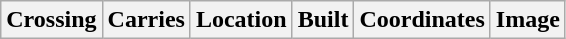<table class=wikitable>
<tr>
<th>Crossing</th>
<th>Carries</th>
<th>Location</th>
<th>Built</th>
<th>Coordinates</th>
<th>Image<br>

























</th>
</tr>
</table>
